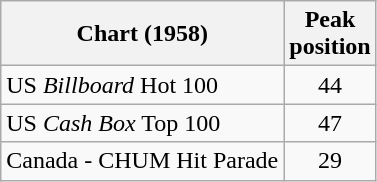<table class="wikitable sortable">
<tr>
<th align="left">Chart (1958)</th>
<th style="text-align:center;">Peak<br>position</th>
</tr>
<tr>
<td align="left">US <em>Billboard</em> Hot 100</td>
<td style="text-align:center;">44</td>
</tr>
<tr>
<td align="left">US <em>Cash Box</em> Top 100</td>
<td style="text-align:center;">47</td>
</tr>
<tr>
<td align="left">Canada - CHUM Hit Parade</td>
<td style="text-align:center;">29</td>
</tr>
</table>
